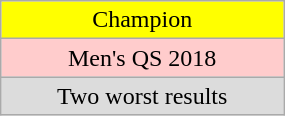<table class="wikitable" width="15%" style="text-align: center;">
<tr>
<td bgcolor="yellow">Champion</td>
</tr>
<tr>
<td bgcolor="FFCCCC">Men's QS 2018</td>
</tr>
<tr>
<td bgcolor="#dcdcdc">Two worst results</td>
</tr>
</table>
